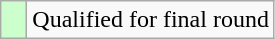<table class="wikitable">
<tr>
<td style="width:10px; background:#cfc"></td>
<td>Qualified for final round</td>
</tr>
</table>
